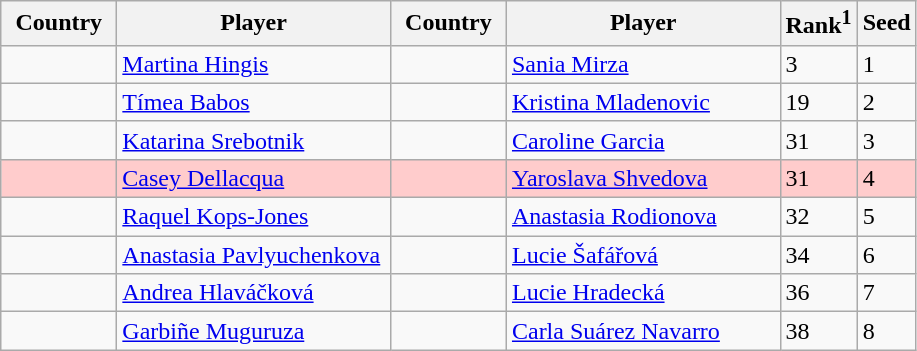<table class="sortable wikitable">
<tr>
<th width="70">Country</th>
<th width="175">Player</th>
<th width="70">Country</th>
<th width="175">Player</th>
<th>Rank<sup>1</sup></th>
<th>Seed</th>
</tr>
<tr>
<td></td>
<td><a href='#'>Martina Hingis</a></td>
<td></td>
<td><a href='#'>Sania Mirza</a></td>
<td>3</td>
<td>1</td>
</tr>
<tr>
<td></td>
<td><a href='#'>Tímea Babos</a></td>
<td></td>
<td><a href='#'>Kristina Mladenovic</a></td>
<td>19</td>
<td>2</td>
</tr>
<tr>
<td></td>
<td><a href='#'>Katarina Srebotnik</a></td>
<td></td>
<td><a href='#'>Caroline Garcia</a></td>
<td>31</td>
<td>3</td>
</tr>
<tr style="background:#fcc;">
<td></td>
<td><a href='#'>Casey Dellacqua</a></td>
<td></td>
<td><a href='#'>Yaroslava Shvedova</a></td>
<td>31</td>
<td>4</td>
</tr>
<tr>
<td></td>
<td><a href='#'>Raquel Kops-Jones</a></td>
<td></td>
<td><a href='#'>Anastasia Rodionova</a></td>
<td>32</td>
<td>5</td>
</tr>
<tr>
<td></td>
<td><a href='#'>Anastasia Pavlyuchenkova</a></td>
<td></td>
<td><a href='#'>Lucie Šafářová</a></td>
<td>34</td>
<td>6</td>
</tr>
<tr>
<td></td>
<td><a href='#'>Andrea Hlaváčková</a></td>
<td></td>
<td><a href='#'>Lucie Hradecká</a></td>
<td>36</td>
<td>7</td>
</tr>
<tr>
<td></td>
<td><a href='#'>Garbiñe Muguruza</a></td>
<td></td>
<td><a href='#'>Carla Suárez Navarro</a></td>
<td>38</td>
<td>8</td>
</tr>
</table>
